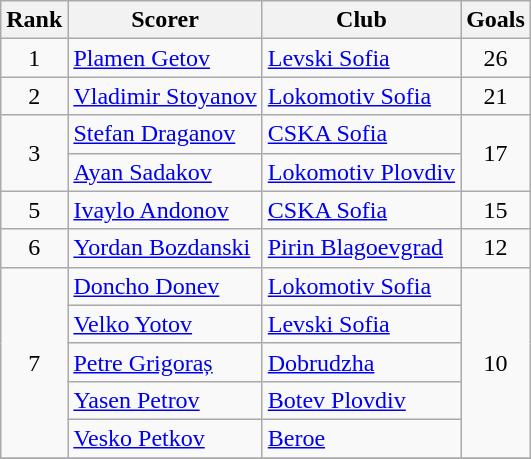<table class="wikitable" style="text-align:center">
<tr>
<th>Rank</th>
<th>Scorer</th>
<th>Club</th>
<th>Goals</th>
</tr>
<tr>
<td rowspan="1">1</td>
<td align="left"> <a href='#'>Plamen Getov</a></td>
<td align="left"><a href='#'>Levski Sofia</a></td>
<td rowspan="1">26</td>
</tr>
<tr>
<td rowspan="1">2</td>
<td align="left"> <a href='#'>Vladimir Stoyanov</a></td>
<td align="left"><a href='#'>Lokomotiv Sofia</a></td>
<td rowspan="1">21</td>
</tr>
<tr>
<td rowspan="2">3</td>
<td align="left"> <a href='#'>Stefan Draganov</a></td>
<td align="left"><a href='#'>CSKA Sofia</a></td>
<td rowspan="2">17</td>
</tr>
<tr>
<td align="left"> <a href='#'>Ayan Sadakov</a></td>
<td align="left"><a href='#'>Lokomotiv Plovdiv</a></td>
</tr>
<tr>
<td rowspan="1">5</td>
<td align="left"> <a href='#'>Ivaylo Andonov</a></td>
<td align="left"><a href='#'>CSKA Sofia</a></td>
<td rowspan="1">15</td>
</tr>
<tr>
<td rowspan="1">6</td>
<td align="left"> <a href='#'>Yordan Bozdanski</a></td>
<td align="left"><a href='#'>Pirin Blagoevgrad</a></td>
<td rowspan="1">12</td>
</tr>
<tr>
<td rowspan="5">7</td>
<td align="left"> <a href='#'>Doncho Donev</a></td>
<td align="left"><a href='#'>Lokomotiv Sofia</a></td>
<td rowspan="5">10</td>
</tr>
<tr>
<td align="left"> <a href='#'>Velko Yotov</a></td>
<td align="left"><a href='#'>Levski Sofia</a></td>
</tr>
<tr>
<td align="left"> <a href='#'>Petre Grigoraș</a></td>
<td align="left"><a href='#'>Dobrudzha</a></td>
</tr>
<tr>
<td align="left"> <a href='#'>Yasen Petrov</a></td>
<td align="left"><a href='#'>Botev Plovdiv</a></td>
</tr>
<tr>
<td align="left"> <a href='#'>Vesko Petkov</a></td>
<td align="left"><a href='#'>Beroe</a></td>
</tr>
<tr>
</tr>
</table>
